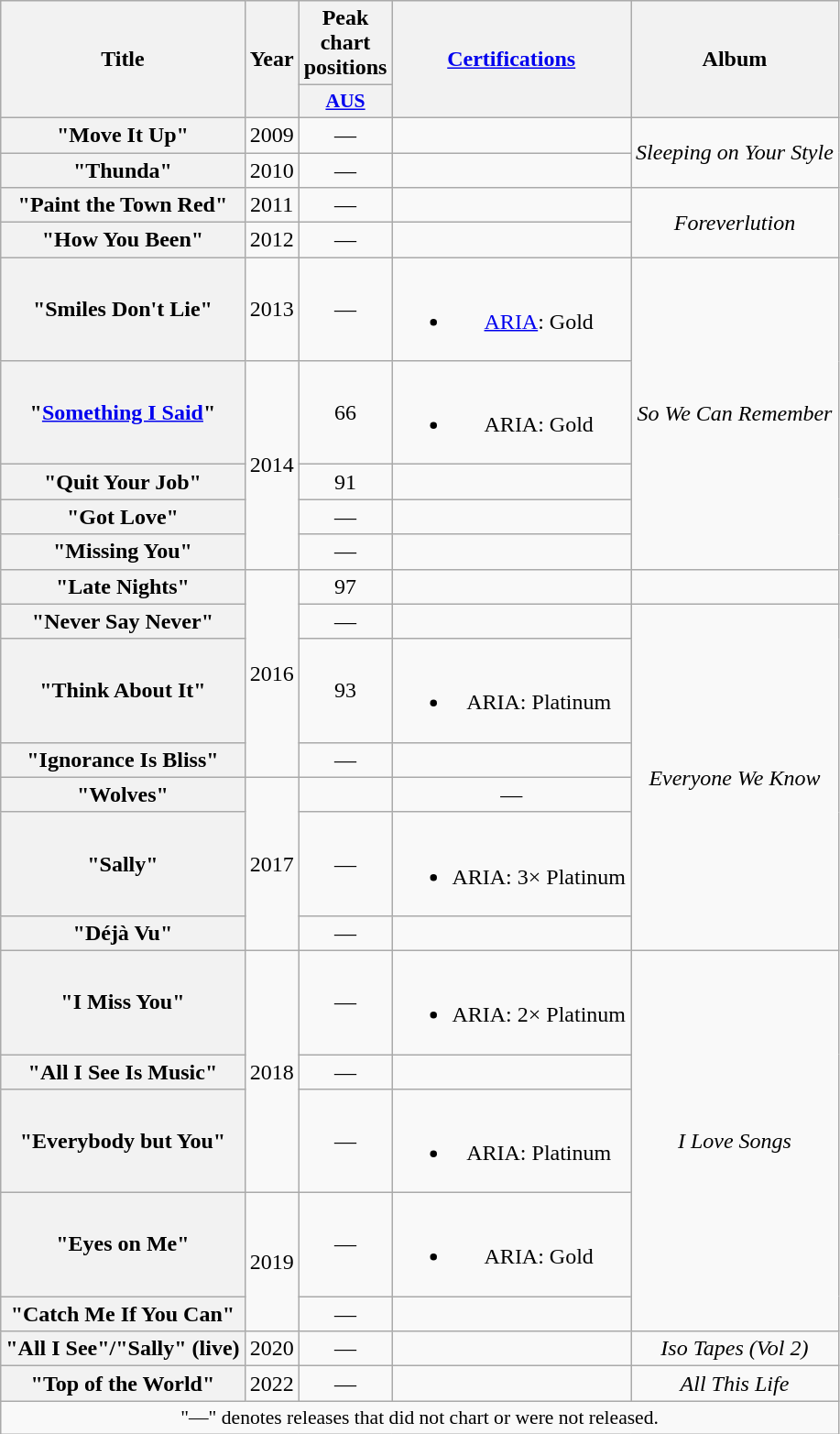<table class="wikitable plainrowheaders" style="text-align:center;">
<tr>
<th scope="col" rowspan="2">Title</th>
<th scope="col" rowspan="2">Year</th>
<th scope="col" colspan="1">Peak chart positions</th>
<th scope="col" rowspan="2"><a href='#'>Certifications</a></th>
<th scope="col" rowspan="2">Album</th>
</tr>
<tr>
<th scope="col" style="width:3em;font-size:90%;"><a href='#'>AUS</a><br></th>
</tr>
<tr>
<th scope="row">"Move It Up"</th>
<td>2009</td>
<td>—</td>
<td></td>
<td rowspan="2"><em>Sleeping on Your Style</em></td>
</tr>
<tr>
<th scope="row">"Thunda"</th>
<td>2010</td>
<td>—</td>
<td></td>
</tr>
<tr>
<th scope="row">"Paint the Town Red"</th>
<td>2011</td>
<td>—</td>
<td></td>
<td rowspan="2"><em>Foreverlution</em></td>
</tr>
<tr>
<th scope="row">"How You Been"<br></th>
<td>2012</td>
<td>—</td>
<td></td>
</tr>
<tr>
<th scope="row">"Smiles Don't Lie"</th>
<td>2013</td>
<td>—</td>
<td><br><ul><li><a href='#'>ARIA</a>: Gold</li></ul></td>
<td rowspan="5"><em>So We Can Remember</em></td>
</tr>
<tr>
<th scope="row">"<a href='#'>Something I Said</a>"<br></th>
<td rowspan="4">2014</td>
<td>66</td>
<td><br><ul><li>ARIA: Gold</li></ul></td>
</tr>
<tr>
<th scope="row">"Quit Your Job"</th>
<td>91</td>
<td></td>
</tr>
<tr>
<th scope="row">"Got Love"<br></th>
<td>—</td>
<td></td>
</tr>
<tr>
<th scope="row">"Missing You"</th>
<td>—</td>
<td></td>
</tr>
<tr>
<th scope="row">"Late Nights"</th>
<td rowspan="4">2016</td>
<td>97</td>
<td></td>
<td></td>
</tr>
<tr>
<th scope="row">"Never Say Never"</th>
<td>—</td>
<td></td>
<td rowspan="6"><em>Everyone We Know</em></td>
</tr>
<tr>
<th scope="row">"Think About It"<br></th>
<td>93</td>
<td><br><ul><li>ARIA: Platinum</li></ul></td>
</tr>
<tr>
<th scope="row">"Ignorance Is Bliss"</th>
<td>—</td>
<td></td>
</tr>
<tr>
<th scope="row">"Wolves"</th>
<td rowspan="3">2017</td>
<td></td>
<td>—</td>
</tr>
<tr>
<th scope="row">"Sally"<br></th>
<td>—</td>
<td><br><ul><li>ARIA: 3× Platinum</li></ul></td>
</tr>
<tr>
<th scope="row">"Déjà Vu"</th>
<td>—</td>
<td></td>
</tr>
<tr>
<th scope="row">"I Miss You"</th>
<td rowspan="3">2018</td>
<td>—</td>
<td><br><ul><li>ARIA: 2× Platinum</li></ul></td>
<td rowspan="5"><em>I Love Songs</em></td>
</tr>
<tr>
<th scope="row">"All I See Is Music"</th>
<td>—</td>
<td></td>
</tr>
<tr>
<th scope="row">"Everybody but You"</th>
<td>—</td>
<td><br><ul><li>ARIA: Platinum</li></ul></td>
</tr>
<tr>
<th scope="row">"Eyes on Me"</th>
<td rowspan="2">2019</td>
<td>—</td>
<td><br><ul><li>ARIA: Gold</li></ul></td>
</tr>
<tr>
<th scope="row">"Catch Me If You Can"<br></th>
<td>—</td>
<td></td>
</tr>
<tr>
<th scope="row">"All I See"/"Sally" (live)</th>
<td>2020</td>
<td>—</td>
<td></td>
<td><em>Iso Tapes (Vol 2)</em></td>
</tr>
<tr>
<th scope="row">"Top of the World"</th>
<td>2022</td>
<td>—</td>
<td></td>
<td><em>All This Life</em></td>
</tr>
<tr>
<td colspan="6" style="font-size:90%">"—" denotes releases that did not chart or were not released.</td>
</tr>
</table>
